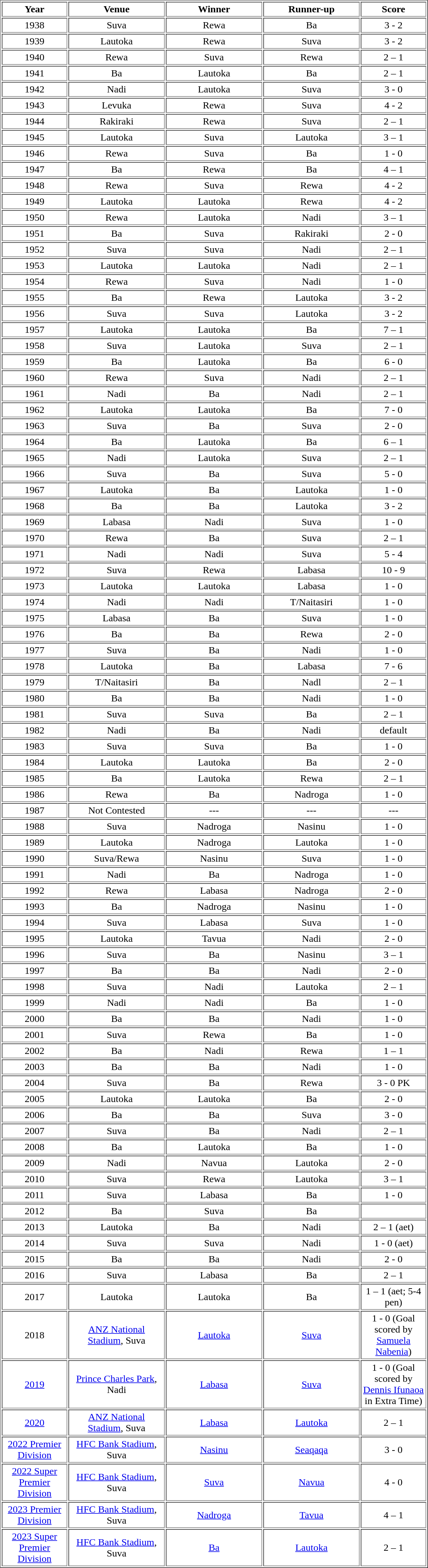<table border ="1" cellpadding ="2">
<tr ---- align="center">
<th Width="100">Year</th>
<th Width="150">Venue</th>
<th Width="150">Winner</th>
<th Width="150">Runner-up</th>
<th Width="100">Score</th>
</tr>
<tr ---- align="center">
<td>1938</td>
<td>Suva</td>
<td>Rewa</td>
<td>Ba</td>
<td>3 - 2</td>
</tr>
<tr ---- align="center">
<td>1939</td>
<td>Lautoka</td>
<td>Rewa</td>
<td>Suva</td>
<td>3 - 2</td>
</tr>
<tr ---- align="center">
<td>1940</td>
<td>Rewa</td>
<td>Suva</td>
<td>Rewa</td>
<td>2 – 1</td>
</tr>
<tr ---- align="center">
<td>1941</td>
<td>Ba</td>
<td>Lautoka</td>
<td>Ba</td>
<td>2 – 1</td>
</tr>
<tr ---- align="center">
<td>1942</td>
<td>Nadi</td>
<td>Lautoka</td>
<td>Suva</td>
<td>3 - 0</td>
</tr>
<tr ---- align="center">
<td>1943</td>
<td>Levuka</td>
<td>Rewa</td>
<td>Suva</td>
<td>4 - 2</td>
</tr>
<tr ---- align="center">
<td>1944</td>
<td>Rakiraki</td>
<td>Rewa</td>
<td>Suva</td>
<td>2 – 1</td>
</tr>
<tr ---- align="center">
<td>1945</td>
<td>Lautoka</td>
<td>Suva</td>
<td>Lautoka</td>
<td>3 – 1</td>
</tr>
<tr ---- align="center">
<td>1946</td>
<td>Rewa</td>
<td>Suva</td>
<td>Ba</td>
<td>1 - 0</td>
</tr>
<tr ---- align="center">
<td>1947</td>
<td>Ba</td>
<td>Rewa</td>
<td>Ba</td>
<td>4 – 1</td>
</tr>
<tr ---- align="center">
<td>1948</td>
<td>Rewa</td>
<td>Suva</td>
<td>Rewa</td>
<td>4 - 2</td>
</tr>
<tr ---- align="center">
<td>1949</td>
<td>Lautoka</td>
<td>Lautoka</td>
<td>Rewa</td>
<td>4 - 2</td>
</tr>
<tr ---- align="center">
<td>1950</td>
<td>Rewa</td>
<td>Lautoka</td>
<td>Nadi</td>
<td>3 – 1</td>
</tr>
<tr ---- align="center">
<td>1951</td>
<td>Ba</td>
<td>Suva</td>
<td>Rakiraki</td>
<td>2 - 0</td>
</tr>
<tr ---- align="center">
<td>1952</td>
<td>Suva</td>
<td>Suva</td>
<td>Nadi</td>
<td>2 – 1</td>
</tr>
<tr ---- align="center">
<td>1953</td>
<td>Lautoka</td>
<td>Lautoka</td>
<td>Nadi</td>
<td>2 – 1</td>
</tr>
<tr ---- align="center">
<td>1954</td>
<td>Rewa</td>
<td>Suva</td>
<td>Nadi</td>
<td>1 - 0</td>
</tr>
<tr ---- align="center">
<td>1955</td>
<td>Ba</td>
<td>Rewa</td>
<td>Lautoka</td>
<td>3 - 2</td>
</tr>
<tr ---- align="center">
<td>1956</td>
<td>Suva</td>
<td>Suva</td>
<td>Lautoka</td>
<td>3 - 2</td>
</tr>
<tr ---- align="center">
<td>1957</td>
<td>Lautoka</td>
<td>Lautoka</td>
<td>Ba</td>
<td>7 – 1</td>
</tr>
<tr --- align="center">
<td>1958</td>
<td>Suva</td>
<td>Lautoka</td>
<td>Suva</td>
<td>2 – 1</td>
</tr>
<tr ---- align="center">
<td>1959</td>
<td>Ba</td>
<td>Lautoka</td>
<td>Ba</td>
<td>6 - 0</td>
</tr>
<tr ---- align="center">
<td>1960</td>
<td>Rewa</td>
<td>Suva</td>
<td>Nadi</td>
<td>2 – 1</td>
</tr>
<tr ---- align="center">
<td>1961</td>
<td>Nadi</td>
<td>Ba</td>
<td>Nadi</td>
<td>2 – 1</td>
</tr>
<tr ---- align="center">
<td>1962</td>
<td>Lautoka</td>
<td>Lautoka</td>
<td>Ba</td>
<td>7 - 0</td>
</tr>
<tr ---- align="center">
<td>1963</td>
<td>Suva</td>
<td>Ba</td>
<td>Suva</td>
<td>2 - 0</td>
</tr>
<tr ---- align="center">
<td>1964</td>
<td>Ba</td>
<td>Lautoka</td>
<td>Ba</td>
<td>6 – 1</td>
</tr>
<tr ---- align="center">
<td>1965</td>
<td>Nadi</td>
<td>Lautoka</td>
<td>Suva</td>
<td>2 – 1</td>
</tr>
<tr ---- align="center">
<td>1966</td>
<td>Suva</td>
<td>Ba</td>
<td>Suva</td>
<td>5 - 0</td>
</tr>
<tr ---- align="center">
<td>1967</td>
<td>Lautoka</td>
<td>Ba</td>
<td>Lautoka</td>
<td>1 - 0</td>
</tr>
<tr ---- align="center">
<td>1968</td>
<td>Ba</td>
<td>Ba</td>
<td>Lautoka</td>
<td>3 - 2</td>
</tr>
<tr ---- align="center">
<td>1969</td>
<td>Labasa</td>
<td>Nadi</td>
<td>Suva</td>
<td>1 - 0</td>
</tr>
<tr ---- align="center">
<td>1970</td>
<td>Rewa</td>
<td>Ba</td>
<td>Suva</td>
<td>2 – 1</td>
</tr>
<tr ---- align="center">
<td>1971</td>
<td>Nadi</td>
<td>Nadi</td>
<td>Suva</td>
<td>5 - 4</td>
</tr>
<tr ---- align="center">
<td>1972</td>
<td>Suva</td>
<td>Rewa</td>
<td>Labasa</td>
<td>10 - 9</td>
</tr>
<tr ---- align="center">
<td>1973</td>
<td>Lautoka</td>
<td>Lautoka</td>
<td>Labasa</td>
<td>1 - 0</td>
</tr>
<tr ---- align="center">
<td>1974</td>
<td>Nadi</td>
<td>Nadi</td>
<td>T/Naitasiri</td>
<td>1 - 0</td>
</tr>
<tr ---- align="center">
<td>1975</td>
<td>Labasa</td>
<td>Ba</td>
<td>Suva</td>
<td>1 - 0</td>
</tr>
<tr ---- align="center">
<td>1976</td>
<td>Ba</td>
<td>Ba</td>
<td>Rewa</td>
<td>2 - 0</td>
</tr>
<tr ---- align="center">
<td>1977</td>
<td>Suva</td>
<td>Ba</td>
<td>Nadi</td>
<td>1 - 0</td>
</tr>
<tr ---- align="center">
<td>1978</td>
<td>Lautoka</td>
<td>Ba</td>
<td>Labasa</td>
<td>7 - 6</td>
</tr>
<tr ---- align="center">
<td>1979</td>
<td>T/Naitasiri</td>
<td>Ba</td>
<td>Nadl</td>
<td>2 – 1</td>
</tr>
<tr ---- align="center">
<td>1980</td>
<td>Ba</td>
<td>Ba</td>
<td>Nadi</td>
<td>1 - 0</td>
</tr>
<tr ---- align="center">
<td>1981</td>
<td>Suva</td>
<td>Suva</td>
<td>Ba</td>
<td>2 – 1</td>
</tr>
<tr ---- align="center">
<td>1982</td>
<td>Nadi</td>
<td>Ba</td>
<td>Nadi</td>
<td>default</td>
</tr>
<tr ---- align="center">
<td>1983</td>
<td>Suva</td>
<td>Suva</td>
<td>Ba</td>
<td>1 - 0</td>
</tr>
<tr ---- align="center">
<td>1984</td>
<td>Lautoka</td>
<td>Lautoka</td>
<td>Ba</td>
<td>2 - 0</td>
</tr>
<tr ---- align="center">
<td>1985</td>
<td>Ba</td>
<td>Lautoka</td>
<td>Rewa</td>
<td>2 – 1</td>
</tr>
<tr ---- align="center">
<td>1986</td>
<td>Rewa</td>
<td>Ba</td>
<td>Nadroga</td>
<td>1 - 0</td>
</tr>
<tr ---- align="center">
<td>1987</td>
<td>Not Contested</td>
<td>---</td>
<td>---</td>
<td>---</td>
</tr>
<tr ---- align="center">
<td>1988</td>
<td>Suva</td>
<td>Nadroga</td>
<td>Nasinu</td>
<td>1 - 0</td>
</tr>
<tr ---- align="center">
<td>1989</td>
<td>Lautoka</td>
<td>Nadroga</td>
<td>Lautoka</td>
<td>1 - 0</td>
</tr>
<tr ---- align="center">
<td>1990</td>
<td>Suva/Rewa</td>
<td>Nasinu</td>
<td>Suva</td>
<td>1 - 0</td>
</tr>
<tr ---- align="center">
<td>1991</td>
<td>Nadi</td>
<td>Ba</td>
<td>Nadroga</td>
<td>1 - 0</td>
</tr>
<tr ---- align="center">
<td>1992</td>
<td>Rewa</td>
<td>Labasa</td>
<td>Nadroga</td>
<td>2 - 0</td>
</tr>
<tr ---- align="center">
<td>1993</td>
<td>Ba</td>
<td>Nadroga</td>
<td>Nasinu</td>
<td>1 - 0</td>
</tr>
<tr ---- align="center">
<td>1994</td>
<td>Suva</td>
<td>Labasa</td>
<td>Suva</td>
<td>1 - 0</td>
</tr>
<tr ---- align="center">
<td>1995</td>
<td>Lautoka</td>
<td>Tavua</td>
<td>Nadi</td>
<td>2 - 0</td>
</tr>
<tr ---- align="center">
<td>1996</td>
<td>Suva</td>
<td>Ba</td>
<td>Nasinu</td>
<td>3 – 1</td>
</tr>
<tr ---- align="center">
<td>1997</td>
<td>Ba</td>
<td>Ba</td>
<td>Nadi</td>
<td>2 - 0</td>
</tr>
<tr ---- align="center">
<td>1998</td>
<td>Suva</td>
<td>Nadi</td>
<td>Lautoka</td>
<td>2 – 1</td>
</tr>
<tr ---- align="center">
<td>1999</td>
<td>Nadi</td>
<td>Nadi</td>
<td>Ba</td>
<td>1 - 0</td>
</tr>
<tr ---- align="center">
<td>2000</td>
<td>Ba</td>
<td>Ba</td>
<td>Nadi</td>
<td>1 - 0</td>
</tr>
<tr ---- align="center">
<td>2001</td>
<td>Suva</td>
<td>Rewa</td>
<td>Ba</td>
<td>1 - 0</td>
</tr>
<tr ---- align="center">
<td>2002</td>
<td>Ba</td>
<td>Nadi</td>
<td>Rewa</td>
<td>1 – 1</td>
</tr>
<tr ---- align="center">
<td>2003</td>
<td>Ba</td>
<td>Ba</td>
<td>Nadi</td>
<td>1 - 0</td>
</tr>
<tr ---- align="center">
<td>2004</td>
<td>Suva</td>
<td>Ba</td>
<td>Rewa</td>
<td>3 - 0 PK</td>
</tr>
<tr ---- align="center">
<td>2005</td>
<td>Lautoka</td>
<td>Lautoka</td>
<td>Ba</td>
<td>2 - 0</td>
</tr>
<tr ---- align="center">
<td>2006</td>
<td>Ba</td>
<td>Ba</td>
<td>Suva</td>
<td>3 - 0</td>
</tr>
<tr ---- align="center">
<td>2007</td>
<td>Suva</td>
<td>Ba</td>
<td>Nadi</td>
<td>2 – 1</td>
</tr>
<tr ---- align="center">
<td>2008</td>
<td>Ba</td>
<td>Lautoka</td>
<td>Ba</td>
<td>1 - 0</td>
</tr>
<tr ---- align="center">
<td>2009</td>
<td>Nadi</td>
<td>Navua</td>
<td>Lautoka</td>
<td>2 - 0</td>
</tr>
<tr ---- align="center">
<td>2010</td>
<td>Suva</td>
<td>Rewa</td>
<td>Lautoka</td>
<td>3 – 1</td>
</tr>
<tr ---- align="center">
<td>2011</td>
<td>Suva</td>
<td>Labasa</td>
<td>Ba</td>
<td>1 - 0</td>
</tr>
<tr ---- align="center">
<td>2012</td>
<td>Ba</td>
<td>Suva</td>
<td>Ba</td>
<td></td>
</tr>
<tr ---- align="center">
<td>2013</td>
<td>Lautoka</td>
<td>Ba</td>
<td>Nadi</td>
<td>2 – 1 (aet)</td>
</tr>
<tr ---- align="center">
<td>2014</td>
<td>Suva</td>
<td>Suva</td>
<td>Nadi</td>
<td>1 - 0 (aet)</td>
</tr>
<tr ---- align="center">
<td>2015</td>
<td>Ba</td>
<td>Ba</td>
<td>Nadi</td>
<td>2 - 0</td>
</tr>
<tr ---- align="center">
<td>2016</td>
<td>Suva</td>
<td>Labasa</td>
<td>Ba</td>
<td>2 – 1</td>
</tr>
<tr ---- align="center">
<td>2017</td>
<td>Lautoka</td>
<td>Lautoka</td>
<td>Ba</td>
<td>1 – 1 (aet; 5-4 pen)</td>
</tr>
<tr ---- align="center">
<td>2018</td>
<td><a href='#'>ANZ National Stadium</a>, Suva</td>
<td><a href='#'>Lautoka</a></td>
<td><a href='#'>Suva</a></td>
<td>1 - 0 (Goal scored by <a href='#'>Samuela Nabenia</a>)</td>
</tr>
<tr ---- align="center">
<td><a href='#'>2019</a></td>
<td><a href='#'>Prince Charles Park</a>, Nadi</td>
<td><a href='#'>Labasa</a></td>
<td><a href='#'>Suva</a></td>
<td>1 - 0 (Goal scored by <a href='#'>Dennis Ifunaoa</a> in Extra Time)</td>
</tr>
<tr ---- align="center">
<td><a href='#'>2020</a></td>
<td><a href='#'>ANZ National Stadium</a>, Suva</td>
<td><a href='#'>Labasa</a></td>
<td><a href='#'>Lautoka</a></td>
<td>2 – 1 </td>
</tr>
<tr ---- align="center">
<td><a href='#'>2022 Premier Division</a></td>
<td><a href='#'>HFC Bank Stadium</a>, Suva</td>
<td><a href='#'>Nasinu</a></td>
<td><a href='#'>Seaqaqa</a></td>
<td>3 - 0</td>
</tr>
<tr ---- align="center">
<td><a href='#'>2022 Super Premier Division</a></td>
<td><a href='#'>HFC Bank Stadium</a>, Suva</td>
<td><a href='#'>Suva</a></td>
<td><a href='#'>Navua</a></td>
<td>4 - 0</td>
</tr>
<tr ---- align="center">
<td><a href='#'>2023 Premier Division</a></td>
<td><a href='#'>HFC Bank Stadium</a>, Suva</td>
<td><a href='#'>Nadroga</a></td>
<td><a href='#'>Tavua</a></td>
<td>4 – 1</td>
</tr>
<tr ---- align="center">
<td><a href='#'>2023 Super Premier Division</a></td>
<td><a href='#'>HFC Bank Stadium</a>, Suva</td>
<td><a href='#'>Ba</a></td>
<td><a href='#'>Lautoka</a></td>
<td>2 – 1</td>
</tr>
</table>
